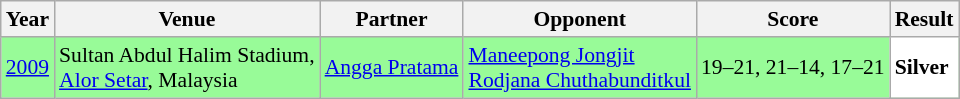<table class="sortable wikitable" style="font-size: 90%">
<tr>
<th>Year</th>
<th>Venue</th>
<th>Partner</th>
<th>Opponent</th>
<th>Score</th>
<th>Result</th>
</tr>
<tr style="background:#98FB98">
<td align="center"><a href='#'>2009</a></td>
<td align="left">Sultan Abdul Halim Stadium,<br><a href='#'>Alor Setar</a>, Malaysia</td>
<td align="left"> <a href='#'>Angga Pratama</a></td>
<td align="left"> <a href='#'>Maneepong Jongjit</a> <br>  <a href='#'>Rodjana Chuthabunditkul</a></td>
<td align="left">19–21, 21–14, 17–21</td>
<td style="text-align:left; background:white"> <strong>Silver</strong></td>
</tr>
</table>
